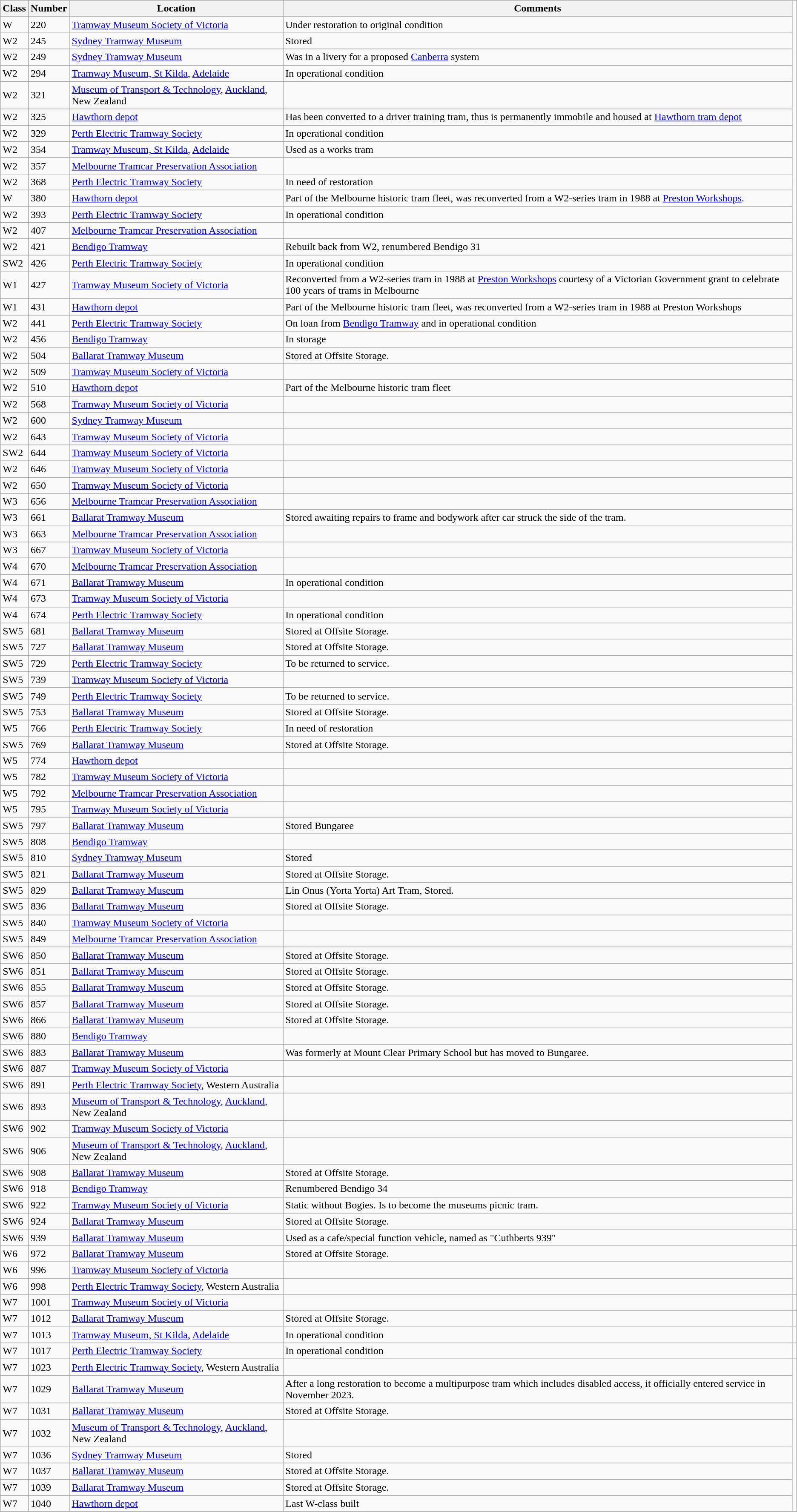<table class="wikitable sortable mw-collapsible mw-collapsed" border="1">
<tr>
<th scope="col">Class</th>
<th scope="col">Number</th>
<th scope="col">Location</th>
<th scope="col" class="unsortable">Comments</th>
</tr>
<tr>
<td>W</td>
<td>220</td>
<td><a href='#'>Tramway Museum Society of Victoria</a></td>
<td>Under restoration to original condition</td>
</tr>
<tr>
<td>W2</td>
<td>245</td>
<td><a href='#'>Sydney Tramway Museum</a></td>
<td>Stored</td>
</tr>
<tr>
<td>W2</td>
<td>249</td>
<td><a href='#'>Sydney Tramway Museum</a></td>
<td>Was in a livery for a proposed <a href='#'>Canberra</a> system</td>
</tr>
<tr>
<td>W2</td>
<td>294</td>
<td><a href='#'>Tramway Museum, St Kilda</a>, <a href='#'>Adelaide</a></td>
<td>In operational condition</td>
</tr>
<tr>
<td>W2</td>
<td>321</td>
<td><a href='#'>Museum of Transport & Technology</a>, <a href='#'>Auckland</a>, New Zealand</td>
<td></td>
</tr>
<tr>
<td>W2</td>
<td>325</td>
<td><a href='#'>Hawthorn depot</a></td>
<td>Has been converted to a driver training tram, thus is permanently immobile and housed at <a href='#'>Hawthorn tram depot</a></td>
</tr>
<tr>
<td>W2</td>
<td>329</td>
<td><a href='#'>Perth Electric Tramway Society</a></td>
<td>In operational condition</td>
</tr>
<tr>
<td>W2</td>
<td>354</td>
<td><a href='#'>Tramway Museum, St Kilda</a>, <a href='#'>Adelaide</a></td>
<td>Used as a works tram</td>
</tr>
<tr>
<td>W2</td>
<td>357</td>
<td><a href='#'>Melbourne Tramcar Preservation Association</a></td>
<td></td>
</tr>
<tr>
<td>W2</td>
<td>368</td>
<td><a href='#'>Perth Electric Tramway Society</a></td>
<td>In need of restoration</td>
</tr>
<tr>
<td>W</td>
<td>380</td>
<td><a href='#'>Hawthorn depot</a></td>
<td>Part of the Melbourne historic tram fleet, was reconverted from a W2-series tram in 1988 at <a href='#'>Preston Workshops</a>.</td>
</tr>
<tr>
<td>W2</td>
<td>393</td>
<td><a href='#'>Perth Electric Tramway Society</a></td>
<td>In operational condition</td>
</tr>
<tr>
<td>W2</td>
<td>407</td>
<td><a href='#'>Melbourne Tramcar Preservation Association</a></td>
<td></td>
</tr>
<tr>
<td>W2</td>
<td>421</td>
<td><a href='#'>Bendigo Tramway</a></td>
<td>Rebuilt back from W2, renumbered Bendigo 31</td>
</tr>
<tr>
<td>SW2</td>
<td>426</td>
<td><a href='#'>Perth Electric Tramway Society</a></td>
<td>In operational condition</td>
</tr>
<tr>
<td>W1</td>
<td>427</td>
<td><a href='#'>Tramway Museum Society of Victoria</a></td>
<td>Reconverted from a W2-series tram in 1988 at <a href='#'>Preston Workshops</a> courtesy of a Victorian Government grant to celebrate 100 years of trams in Melbourne</td>
</tr>
<tr>
<td>W1</td>
<td>431</td>
<td><a href='#'>Hawthorn depot</a></td>
<td>Part of the Melbourne historic tram fleet, was reconverted from a W2-series tram in 1988 at Preston Workshops</td>
</tr>
<tr>
<td>W2</td>
<td>441</td>
<td><a href='#'>Perth Electric Tramway Society</a></td>
<td>On loan from <a href='#'>Bendigo Tramway</a> and in operational condition</td>
</tr>
<tr>
<td>W2</td>
<td>456</td>
<td><a href='#'>Bendigo Tramway</a></td>
<td>In storage</td>
</tr>
<tr>
<td>W2</td>
<td>504</td>
<td><a href='#'>Ballarat Tramway Museum</a></td>
<td>Stored at Offsite Storage.</td>
</tr>
<tr>
<td>W2</td>
<td>509</td>
<td><a href='#'>Tramway Museum Society of Victoria</a></td>
<td></td>
</tr>
<tr>
<td>W2</td>
<td>510</td>
<td><a href='#'>Hawthorn depot</a></td>
<td>Part of the Melbourne historic tram fleet</td>
</tr>
<tr>
<td>W2</td>
<td>568</td>
<td><a href='#'>Tramway Museum Society of Victoria</a></td>
<td></td>
</tr>
<tr>
<td>W2</td>
<td>600</td>
<td><a href='#'>Sydney Tramway Museum</a></td>
<td></td>
</tr>
<tr>
<td>W2</td>
<td>643</td>
<td><a href='#'>Tramway Museum Society of Victoria</a></td>
<td></td>
</tr>
<tr>
<td>SW2</td>
<td>644</td>
<td><a href='#'>Tramway Museum Society of Victoria</a></td>
<td></td>
</tr>
<tr>
<td>W2</td>
<td>646</td>
<td><a href='#'>Tramway Museum Society of Victoria</a></td>
<td></td>
</tr>
<tr>
<td>W2</td>
<td>650</td>
<td><a href='#'>Tramway Museum Society of Victoria</a></td>
<td></td>
</tr>
<tr>
<td>W3</td>
<td>656</td>
<td><a href='#'>Melbourne Tramcar Preservation Association</a></td>
<td></td>
</tr>
<tr>
<td>W3</td>
<td>661</td>
<td><a href='#'>Ballarat Tramway Museum</a></td>
<td> Stored awaiting repairs to frame and bodywork after car struck the side of the tram.</td>
</tr>
<tr>
<td>W3</td>
<td>663</td>
<td><a href='#'>Melbourne Tramcar Preservation Association</a></td>
<td></td>
</tr>
<tr>
<td>W3</td>
<td>667</td>
<td><a href='#'>Tramway Museum Society of Victoria</a></td>
<td></td>
</tr>
<tr>
<td>W4</td>
<td>670</td>
<td><a href='#'>Melbourne Tramcar Preservation Association</a></td>
<td></td>
</tr>
<tr>
<td>W4</td>
<td>671</td>
<td><a href='#'>Ballarat Tramway Museum</a></td>
<td> In operational condition</td>
</tr>
<tr>
<td>W4</td>
<td>673</td>
<td><a href='#'>Tramway Museum Society of Victoria</a></td>
<td></td>
</tr>
<tr>
<td>W4</td>
<td>674</td>
<td><a href='#'>Perth Electric Tramway Society</a></td>
<td>In operational condition</td>
</tr>
<tr>
<td>SW5</td>
<td>681</td>
<td><a href='#'>Ballarat Tramway Museum</a></td>
<td>Stored at Offsite Storage.</td>
</tr>
<tr>
<td>SW5</td>
<td>727</td>
<td><a href='#'>Ballarat Tramway Museum</a></td>
<td>Stored at Offsite Storage.</td>
</tr>
<tr>
<td>SW5</td>
<td>729</td>
<td><a href='#'>Perth Electric Tramway Society</a></td>
<td>To be returned to service.</td>
</tr>
<tr>
<td>SW5</td>
<td>739</td>
<td><a href='#'>Tramway Museum Society of Victoria</a></td>
<td></td>
</tr>
<tr>
<td>SW5</td>
<td>749</td>
<td><a href='#'>Perth Electric Tramway Society</a></td>
<td>To be returned to service.</td>
</tr>
<tr>
<td>SW5</td>
<td>753</td>
<td><a href='#'>Ballarat Tramway Museum</a></td>
<td>Stored at Offsite Storage.</td>
</tr>
<tr>
<td>W5</td>
<td>766</td>
<td><a href='#'>Perth Electric Tramway Society</a></td>
<td>In need of restoration</td>
</tr>
<tr>
<td>SW5</td>
<td>769</td>
<td><a href='#'>Ballarat Tramway Museum</a></td>
<td>Stored at Offsite Storage.</td>
</tr>
<tr>
<td>W5</td>
<td>774</td>
<td><a href='#'>Hawthorn depot</a></td>
<td></td>
</tr>
<tr>
<td>W5</td>
<td>782</td>
<td><a href='#'>Tramway Museum Society of Victoria</a></td>
<td></td>
</tr>
<tr>
<td>W5</td>
<td>792</td>
<td><a href='#'>Melbourne Tramcar Preservation Association</a></td>
<td></td>
</tr>
<tr>
<td>W5</td>
<td>795</td>
<td><a href='#'>Tramway Museum Society of Victoria</a></td>
<td></td>
</tr>
<tr>
<td>SW5</td>
<td>797</td>
<td><a href='#'>Ballarat Tramway Museum</a></td>
<td>Stored Bungaree</td>
</tr>
<tr>
<td>SW5</td>
<td>808</td>
<td><a href='#'>Bendigo Tramway</a></td>
<td></td>
</tr>
<tr>
<td>SW5</td>
<td>810</td>
<td><a href='#'>Sydney Tramway Museum</a></td>
<td>Stored</td>
</tr>
<tr>
<td>SW5</td>
<td>821</td>
<td><a href='#'>Ballarat Tramway Museum</a></td>
<td>Stored at Offsite Storage.</td>
</tr>
<tr>
<td>SW5</td>
<td>829</td>
<td><a href='#'>Ballarat Tramway Museum</a></td>
<td>Lin Onus (Yorta Yorta) Art Tram, Stored.</td>
</tr>
<tr>
<td>SW5</td>
<td>836</td>
<td><a href='#'>Ballarat Tramway Museum</a></td>
<td>Stored at Offsite Storage.</td>
</tr>
<tr>
<td>SW5</td>
<td>840</td>
<td><a href='#'>Tramway Museum Society of Victoria</a></td>
<td></td>
</tr>
<tr>
<td>SW5</td>
<td>849</td>
<td><a href='#'>Melbourne Tramcar Preservation Association</a></td>
<td></td>
</tr>
<tr>
<td>SW6</td>
<td>850</td>
<td><a href='#'>Ballarat Tramway Museum</a></td>
<td>Stored at Offsite Storage.</td>
</tr>
<tr>
<td>SW6</td>
<td>851</td>
<td><a href='#'>Ballarat Tramway Museum</a></td>
<td>Stored at Offsite Storage.</td>
</tr>
<tr>
<td>SW6</td>
<td>855</td>
<td><a href='#'>Ballarat Tramway Museum</a></td>
<td>Stored at Offsite Storage.</td>
</tr>
<tr>
<td>SW6</td>
<td>857</td>
<td><a href='#'>Ballarat Tramway Museum</a></td>
<td>Stored at Offsite Storage.</td>
</tr>
<tr>
<td>SW6</td>
<td>866</td>
<td><a href='#'>Ballarat Tramway Museum</a></td>
<td>Stored at Offsite Storage.</td>
</tr>
<tr>
<td>SW6</td>
<td>880</td>
<td><a href='#'>Bendigo Tramway</a></td>
<td></td>
</tr>
<tr>
<td>SW6</td>
<td>883</td>
<td><a href='#'>Ballarat Tramway Museum</a></td>
<td>Was formerly at Mount Clear Primary School but has moved to Bungaree.</td>
</tr>
<tr>
<td>SW6</td>
<td>887</td>
<td><a href='#'>Tramway Museum Society of Victoria</a></td>
<td></td>
</tr>
<tr>
<td>SW6</td>
<td>891</td>
<td><a href='#'>Perth Electric Tramway Society</a>, Western Australia</td>
<td></td>
</tr>
<tr>
<td>SW6</td>
<td>893</td>
<td><a href='#'>Museum of Transport & Technology</a>, <a href='#'>Auckland</a>, New Zealand</td>
<td></td>
</tr>
<tr>
<td>SW6</td>
<td>902</td>
<td><a href='#'>Tramway Museum Society of Victoria</a></td>
<td></td>
</tr>
<tr>
<td>SW6</td>
<td>906</td>
<td><a href='#'>Museum of Transport & Technology</a>, <a href='#'>Auckland</a>, New Zealand</td>
<td></td>
</tr>
<tr>
<td>SW6</td>
<td>908</td>
<td><a href='#'>Ballarat Tramway Museum</a></td>
<td>Stored at Offsite Storage.</td>
</tr>
<tr>
<td>SW6</td>
<td>918</td>
<td><a href='#'>Bendigo Tramway</a></td>
<td>Renumbered Bendigo 34</td>
</tr>
<tr>
<td>SW6</td>
<td>922</td>
<td><a href='#'>Tramway Museum Society of Victoria</a></td>
<td>Static without Bogies. Is to become the museums picnic tram.</td>
</tr>
<tr>
<td>SW6</td>
<td>924</td>
<td><a href='#'>Ballarat Tramway Museum</a></td>
<td>Stored at Offsite Storage.</td>
</tr>
<tr>
<td>SW6</td>
<td>939</td>
<td><a href='#'>Ballarat Tramway Museum</a></td>
<td>Used as a cafe/special function vehicle, named as "Cuthberts 939"</td>
<td></td>
</tr>
<tr>
<td>W6</td>
<td>972</td>
<td><a href='#'>Ballarat Tramway Museum</a></td>
<td>Stored at Offsite Storage.</td>
</tr>
<tr>
<td>W6</td>
<td>996</td>
<td><a href='#'>Tramway Museum Society of Victoria</a></td>
<td></td>
</tr>
<tr>
<td>W6</td>
<td>998</td>
<td><a href='#'>Perth Electric Tramway Society</a>, Western Australia</td>
<td></td>
</tr>
<tr>
<td>W7</td>
<td>1001</td>
<td><a href='#'>Tramway Museum Society of Victoria</a></td>
<td></td>
<td></td>
</tr>
<tr>
<td>W7</td>
<td>1012</td>
<td><a href='#'>Ballarat Tramway Museum</a></td>
<td>Stored at Offsite Storage.</td>
</tr>
<tr>
<td>W7</td>
<td>1013</td>
<td><a href='#'>Tramway Museum, St Kilda</a>, <a href='#'>Adelaide</a></td>
<td>In operational condition</td>
<td></td>
</tr>
<tr>
<td>W7</td>
<td>1017</td>
<td><a href='#'>Perth Electric Tramway Society</a></td>
<td>In operational condition</td>
<td></td>
</tr>
<tr>
<td>W7</td>
<td>1023</td>
<td><a href='#'>Perth Electric Tramway Society</a>, Western Australia</td>
<td></td>
</tr>
<tr>
<td>W7</td>
<td>1029</td>
<td><a href='#'>Ballarat Tramway Museum</a></td>
<td>After a long restoration to become a multipurpose tram which includes disabled access, it officially entered service in November 2023.</td>
</tr>
<tr>
<td>W7</td>
<td>1031</td>
<td><a href='#'>Ballarat Tramway Museum</a></td>
<td>Stored at Offsite Storage.</td>
</tr>
<tr>
<td>W7</td>
<td>1032</td>
<td><a href='#'>Museum of Transport & Technology</a>, <a href='#'>Auckland</a>, New Zealand</td>
<td></td>
</tr>
<tr>
<td>W7</td>
<td>1036</td>
<td><a href='#'>Sydney Tramway Museum</a></td>
<td>Stored</td>
</tr>
<tr>
<td>W7</td>
<td>1037</td>
<td><a href='#'>Ballarat Tramway Museum</a></td>
<td>Stored at Offsite Storage.</td>
</tr>
<tr>
<td>W7</td>
<td>1039</td>
<td><a href='#'>Ballarat Tramway Museum</a></td>
<td>Stored at Offsite Storage.</td>
</tr>
<tr>
<td>W7</td>
<td>1040</td>
<td><a href='#'>Hawthorn depot</a></td>
<td>Last W-class built</td>
</tr>
</table>
